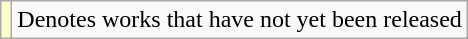<table class="wikitable">
<tr>
<td style="background:#FFFFCC;"></td>
<td>Denotes works that have not yet been released</td>
</tr>
</table>
